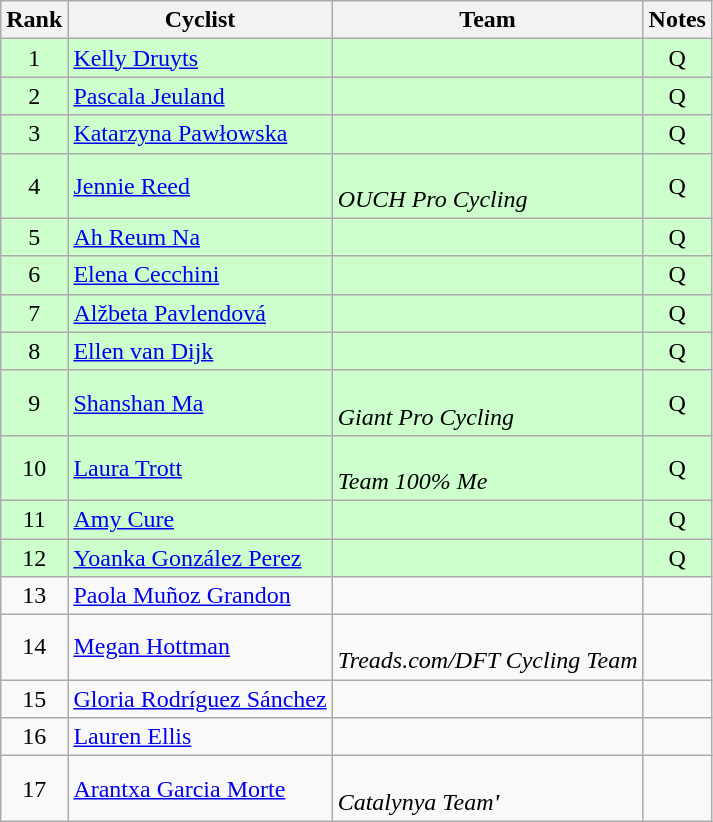<table class="wikitable sortable" style="text-align:center;">
<tr>
<th>Rank</th>
<th class="unsortable">Cyclist</th>
<th>Team</th>
<th class="unsortable">Notes</th>
</tr>
<tr bgcolor=ccffcc>
<td>1</td>
<td align="left"><a href='#'>Kelly Druyts</a></td>
<td align="left"></td>
<td>Q</td>
</tr>
<tr bgcolor=ccffcc>
<td>2</td>
<td align="left"><a href='#'>Pascala Jeuland</a></td>
<td align="left"></td>
<td>Q</td>
</tr>
<tr bgcolor=ccffcc>
<td>3</td>
<td align="left"><a href='#'>Katarzyna Pawłowska</a></td>
<td align="left"></td>
<td>Q</td>
</tr>
<tr bgcolor=ccffcc>
<td>4</td>
<td align="left"><a href='#'>Jennie Reed</a></td>
<td align="left"><br><em>OUCH Pro Cycling</em></td>
<td>Q</td>
</tr>
<tr bgcolor=ccffcc>
<td>5</td>
<td align="left"><a href='#'>Ah Reum Na</a></td>
<td align="left"></td>
<td>Q</td>
</tr>
<tr bgcolor=ccffcc>
<td>6</td>
<td align="left"><a href='#'>Elena Cecchini</a></td>
<td align="left"></td>
<td>Q</td>
</tr>
<tr bgcolor=ccffcc>
<td>7</td>
<td align="left"><a href='#'>Alžbeta Pavlendová</a></td>
<td align="left"></td>
<td>Q</td>
</tr>
<tr bgcolor=ccffcc>
<td>8</td>
<td align="left"><a href='#'>Ellen van Dijk</a></td>
<td align="left"></td>
<td>Q</td>
</tr>
<tr bgcolor=ccffcc>
<td>9</td>
<td align="left"><a href='#'>Shanshan Ma</a></td>
<td align="left"><br><em>Giant Pro Cycling</em></td>
<td>Q</td>
</tr>
<tr bgcolor=ccffcc>
<td>10</td>
<td align="left"><a href='#'>Laura Trott</a></td>
<td align="left"><br><em>Team 100% Me</em></td>
<td>Q</td>
</tr>
<tr bgcolor=ccffcc>
<td>11</td>
<td align="left"><a href='#'>Amy Cure</a></td>
<td align="left"></td>
<td>Q</td>
</tr>
<tr bgcolor=ccffcc>
<td>12</td>
<td align="left"><a href='#'>Yoanka González Perez</a></td>
<td align="left"></td>
<td>Q</td>
</tr>
<tr>
<td>13</td>
<td align="left"><a href='#'>Paola Muñoz Grandon</a></td>
<td align="left"></td>
<td></td>
</tr>
<tr>
<td>14</td>
<td align="left"><a href='#'>Megan Hottman</a></td>
<td align="left"><br><em>Treads.com/DFT Cycling Team</em></td>
<td></td>
</tr>
<tr>
<td>15</td>
<td align="left"><a href='#'>Gloria Rodríguez Sánchez</a></td>
<td align="left"></td>
<td></td>
</tr>
<tr>
<td>16</td>
<td align="left"><a href='#'>Lauren Ellis</a></td>
<td align="left"></td>
<td></td>
</tr>
<tr>
<td>17</td>
<td align="left"><a href='#'>Arantxa Garcia Morte</a></td>
<td align="left"><br><em>Catalynya Team<strong>'</td>
<td></td>
</tr>
</table>
